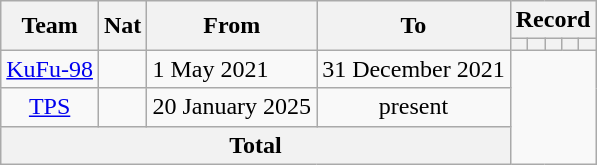<table class="wikitable" style="text-align: center">
<tr>
<th rowspan=2>Team</th>
<th rowspan=2>Nat</th>
<th rowspan=2>From</th>
<th rowspan=2>To</th>
<th colspan=8>Record</th>
</tr>
<tr>
<th></th>
<th></th>
<th></th>
<th></th>
<th></th>
</tr>
<tr>
<td align=left><a href='#'>KuFu-98</a></td>
<td></td>
<td align=left>1 May 2021</td>
<td align=left>31 December 2021<br></td>
</tr>
<tr>
<td align=center><a href='#'>TPS</a></td>
<td></td>
<td align=left>20 January 2025</td>
<td align=center>present<br></td>
</tr>
<tr>
<th colspan=4>Total<br></th>
</tr>
</table>
